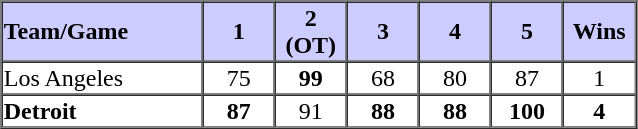<table align="center" border="1" cellspacing="0" width="425">
<tr style="text-align:center; background-color:#CCCCFF;">
<th align=left width=28%>Team/Game</th>
<th width=10%>1</th>
<th width=10%>2 (OT)</th>
<th width=10%>3</th>
<th width=10%>4</th>
<th width=10%>5</th>
<th width=10%>Wins</th>
</tr>
<tr style="text-align:center;">
<td align=left>Los Angeles</td>
<td>75</td>
<td><strong>99</strong></td>
<td>68</td>
<td>80</td>
<td>87</td>
<td>1</td>
</tr>
<tr style="text-align:center;">
<td align=left><strong>Detroit</strong></td>
<td><strong>87</strong></td>
<td>91</td>
<td><strong>88</strong></td>
<td><strong>88</strong></td>
<td><strong>100</strong></td>
<td><strong>4</strong></td>
</tr>
<tr style="text-align:center;">
</tr>
</table>
